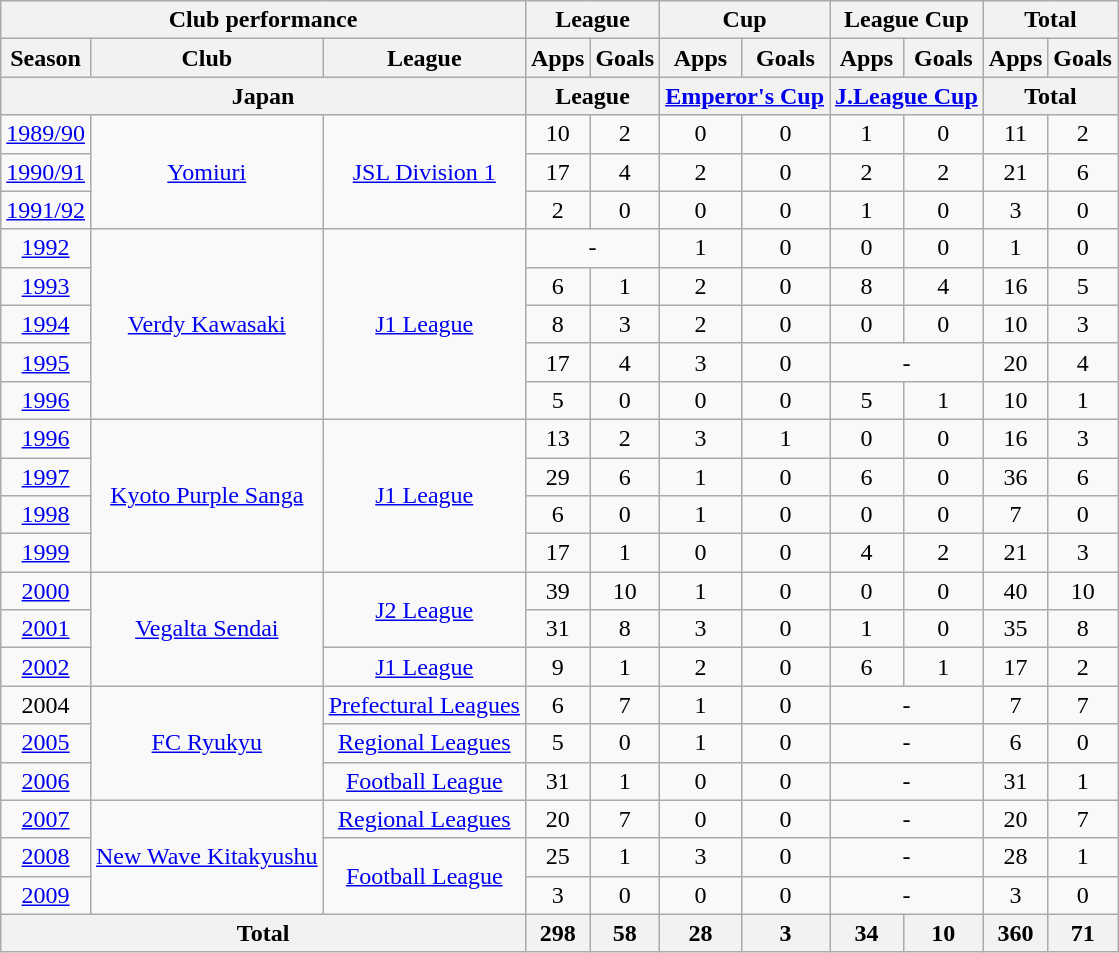<table class="wikitable" style="text-align:center;">
<tr>
<th colspan=3>Club performance</th>
<th colspan=2>League</th>
<th colspan=2>Cup</th>
<th colspan=2>League Cup</th>
<th colspan=2>Total</th>
</tr>
<tr>
<th>Season</th>
<th>Club</th>
<th>League</th>
<th>Apps</th>
<th>Goals</th>
<th>Apps</th>
<th>Goals</th>
<th>Apps</th>
<th>Goals</th>
<th>Apps</th>
<th>Goals</th>
</tr>
<tr>
<th colspan=3>Japan</th>
<th colspan=2>League</th>
<th colspan=2><a href='#'>Emperor's Cup</a></th>
<th colspan=2><a href='#'>J.League Cup</a></th>
<th colspan=2>Total</th>
</tr>
<tr>
<td><a href='#'>1989/90</a></td>
<td rowspan="3"><a href='#'>Yomiuri</a></td>
<td rowspan="3"><a href='#'>JSL Division 1</a></td>
<td>10</td>
<td>2</td>
<td>0</td>
<td>0</td>
<td>1</td>
<td>0</td>
<td>11</td>
<td>2</td>
</tr>
<tr>
<td><a href='#'>1990/91</a></td>
<td>17</td>
<td>4</td>
<td>2</td>
<td>0</td>
<td>2</td>
<td>2</td>
<td>21</td>
<td>6</td>
</tr>
<tr>
<td><a href='#'>1991/92</a></td>
<td>2</td>
<td>0</td>
<td>0</td>
<td>0</td>
<td>1</td>
<td>0</td>
<td>3</td>
<td>0</td>
</tr>
<tr>
<td><a href='#'>1992</a></td>
<td rowspan="5"><a href='#'>Verdy Kawasaki</a></td>
<td rowspan="5"><a href='#'>J1 League</a></td>
<td colspan="2">-</td>
<td>1</td>
<td>0</td>
<td>0</td>
<td>0</td>
<td>1</td>
<td>0</td>
</tr>
<tr>
<td><a href='#'>1993</a></td>
<td>6</td>
<td>1</td>
<td>2</td>
<td>0</td>
<td>8</td>
<td>4</td>
<td>16</td>
<td>5</td>
</tr>
<tr>
<td><a href='#'>1994</a></td>
<td>8</td>
<td>3</td>
<td>2</td>
<td>0</td>
<td>0</td>
<td>0</td>
<td>10</td>
<td>3</td>
</tr>
<tr>
<td><a href='#'>1995</a></td>
<td>17</td>
<td>4</td>
<td>3</td>
<td>0</td>
<td colspan="2">-</td>
<td>20</td>
<td>4</td>
</tr>
<tr>
<td><a href='#'>1996</a></td>
<td>5</td>
<td>0</td>
<td>0</td>
<td>0</td>
<td>5</td>
<td>1</td>
<td>10</td>
<td>1</td>
</tr>
<tr>
<td><a href='#'>1996</a></td>
<td rowspan="4"><a href='#'>Kyoto Purple Sanga</a></td>
<td rowspan="4"><a href='#'>J1 League</a></td>
<td>13</td>
<td>2</td>
<td>3</td>
<td>1</td>
<td>0</td>
<td>0</td>
<td>16</td>
<td>3</td>
</tr>
<tr>
<td><a href='#'>1997</a></td>
<td>29</td>
<td>6</td>
<td>1</td>
<td>0</td>
<td>6</td>
<td>0</td>
<td>36</td>
<td>6</td>
</tr>
<tr>
<td><a href='#'>1998</a></td>
<td>6</td>
<td>0</td>
<td>1</td>
<td>0</td>
<td>0</td>
<td>0</td>
<td>7</td>
<td>0</td>
</tr>
<tr>
<td><a href='#'>1999</a></td>
<td>17</td>
<td>1</td>
<td>0</td>
<td>0</td>
<td>4</td>
<td>2</td>
<td>21</td>
<td>3</td>
</tr>
<tr>
<td><a href='#'>2000</a></td>
<td rowspan="3"><a href='#'>Vegalta Sendai</a></td>
<td rowspan="2"><a href='#'>J2 League</a></td>
<td>39</td>
<td>10</td>
<td>1</td>
<td>0</td>
<td>0</td>
<td>0</td>
<td>40</td>
<td>10</td>
</tr>
<tr>
<td><a href='#'>2001</a></td>
<td>31</td>
<td>8</td>
<td>3</td>
<td>0</td>
<td>1</td>
<td>0</td>
<td>35</td>
<td>8</td>
</tr>
<tr>
<td><a href='#'>2002</a></td>
<td><a href='#'>J1 League</a></td>
<td>9</td>
<td>1</td>
<td>2</td>
<td>0</td>
<td>6</td>
<td>1</td>
<td>17</td>
<td>2</td>
</tr>
<tr>
<td>2004</td>
<td rowspan="3"><a href='#'>FC Ryukyu</a></td>
<td><a href='#'>Prefectural Leagues</a></td>
<td>6</td>
<td>7</td>
<td>1</td>
<td>0</td>
<td colspan="2">-</td>
<td>7</td>
<td>7</td>
</tr>
<tr>
<td><a href='#'>2005</a></td>
<td><a href='#'>Regional Leagues</a></td>
<td>5</td>
<td>0</td>
<td>1</td>
<td>0</td>
<td colspan="2">-</td>
<td>6</td>
<td>0</td>
</tr>
<tr>
<td><a href='#'>2006</a></td>
<td><a href='#'>Football League</a></td>
<td>31</td>
<td>1</td>
<td>0</td>
<td>0</td>
<td colspan="2">-</td>
<td>31</td>
<td>1</td>
</tr>
<tr>
<td><a href='#'>2007</a></td>
<td rowspan="3"><a href='#'>New Wave Kitakyushu</a></td>
<td><a href='#'>Regional Leagues</a></td>
<td>20</td>
<td>7</td>
<td>0</td>
<td>0</td>
<td colspan="2">-</td>
<td>20</td>
<td>7</td>
</tr>
<tr>
<td><a href='#'>2008</a></td>
<td rowspan="2"><a href='#'>Football League</a></td>
<td>25</td>
<td>1</td>
<td>3</td>
<td>0</td>
<td colspan="2">-</td>
<td>28</td>
<td>1</td>
</tr>
<tr>
<td><a href='#'>2009</a></td>
<td>3</td>
<td>0</td>
<td>0</td>
<td>0</td>
<td colspan="2">-</td>
<td>3</td>
<td>0</td>
</tr>
<tr>
<th colspan=3>Total</th>
<th>298</th>
<th>58</th>
<th>28</th>
<th>3</th>
<th>34</th>
<th>10</th>
<th>360</th>
<th>71</th>
</tr>
</table>
